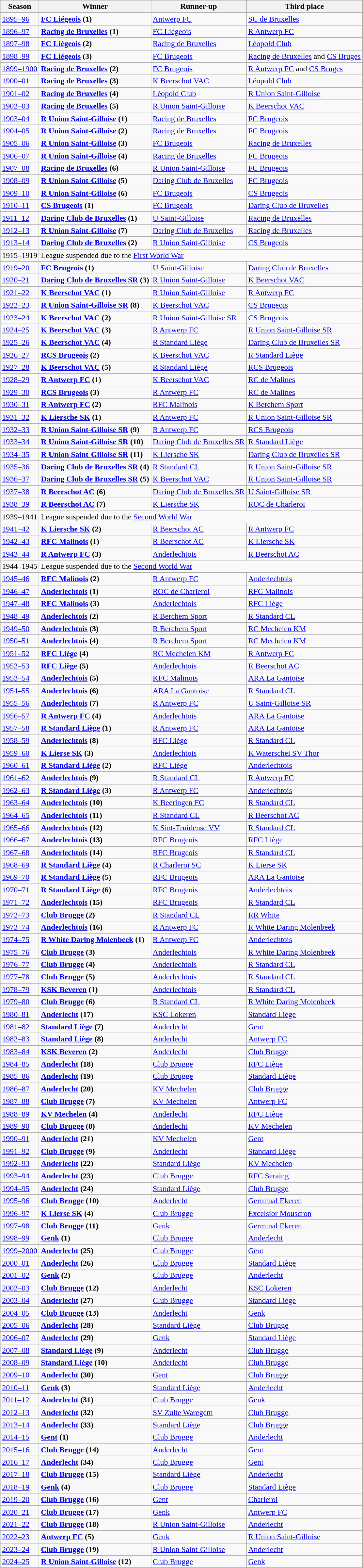<table class="wikitable sortable">
<tr>
<th>Season</th>
<th>Winner</th>
<th>Runner-up</th>
<th>Third place</th>
</tr>
<tr>
<td><a href='#'>1895–96</a></td>
<td><strong><a href='#'>FC Liégeois</a> (1)</strong></td>
<td><a href='#'>Antwerp FC</a></td>
<td><a href='#'>SC de Bruxelles</a></td>
</tr>
<tr>
<td><a href='#'>1896–97</a></td>
<td><strong><a href='#'>Racing de Bruxelles</a> (1)</strong></td>
<td><a href='#'>FC Liégeois</a></td>
<td><a href='#'>R Antwerp FC</a></td>
</tr>
<tr>
<td><a href='#'>1897–98</a></td>
<td><strong><a href='#'>FC Liégeois</a> (2)</strong></td>
<td><a href='#'>Racing de Bruxelles</a></td>
<td><a href='#'>Léopold Club</a></td>
</tr>
<tr>
<td><a href='#'>1898–99</a></td>
<td><strong><a href='#'>FC Liégeois</a> (3)</strong></td>
<td><a href='#'>FC Brugeois</a></td>
<td><a href='#'>Racing de Bruxelles</a> and <a href='#'>CS Bruges</a></td>
</tr>
<tr>
<td><a href='#'>1899–1900</a></td>
<td><strong><a href='#'>Racing de Bruxelles</a> (2)</strong></td>
<td><a href='#'>FC Brugeois</a></td>
<td><a href='#'>R Antwerp FC</a> and <a href='#'>CS Bruges</a></td>
</tr>
<tr>
<td><a href='#'>1900–01</a></td>
<td><strong><a href='#'>Racing de Bruxelles</a> (3)</strong></td>
<td><a href='#'>K Beerschot VAC</a></td>
<td><a href='#'>Léopold Club</a></td>
</tr>
<tr>
<td><a href='#'>1901–02</a></td>
<td><strong><a href='#'>Racing de Bruxelles</a> (4)</strong></td>
<td><a href='#'>Léopold Club</a></td>
<td><a href='#'>R Union Saint-Gilloise</a></td>
</tr>
<tr>
<td><a href='#'>1902–03</a></td>
<td><strong><a href='#'>Racing de Bruxelles</a> (5)</strong></td>
<td><a href='#'>R Union Saint-Gilloise</a></td>
<td><a href='#'>K Beerschot VAC</a></td>
</tr>
<tr>
<td><a href='#'>1903–04</a></td>
<td><strong><a href='#'>R Union Saint-Gilloise</a> (1)</strong></td>
<td><a href='#'>Racing de Bruxelles</a></td>
<td><a href='#'>FC Brugeois</a></td>
</tr>
<tr>
<td><a href='#'>1904–05</a></td>
<td><strong><a href='#'>R Union Saint-Gilloise</a> (2)</strong></td>
<td><a href='#'>Racing de Bruxelles</a></td>
<td><a href='#'>FC Brugeois</a></td>
</tr>
<tr>
<td><a href='#'>1905–06</a></td>
<td><strong><a href='#'>R Union Saint-Gilloise</a> (3)</strong></td>
<td><a href='#'>FC Brugeois</a></td>
<td><a href='#'>Racing de Bruxelles</a></td>
</tr>
<tr>
<td><a href='#'>1906–07</a></td>
<td><strong><a href='#'>R Union Saint-Gilloise</a> (4)</strong></td>
<td><a href='#'>Racing de Bruxelles</a></td>
<td><a href='#'>FC Brugeois</a></td>
</tr>
<tr>
<td><a href='#'>1907–08</a></td>
<td><strong><a href='#'>Racing de Bruxelles</a> (6)</strong></td>
<td><a href='#'>R Union Saint-Gilloise</a></td>
<td><a href='#'>FC Brugeois</a></td>
</tr>
<tr>
<td><a href='#'>1908–09</a></td>
<td><strong><a href='#'>R Union Saint-Gilloise</a> (5)</strong></td>
<td><a href='#'>Daring Club de Bruxelles</a></td>
<td><a href='#'>FC Brugeois</a></td>
</tr>
<tr>
<td><a href='#'>1909–10</a></td>
<td><strong><a href='#'>R Union Saint-Gilloise</a> (6)</strong></td>
<td><a href='#'>FC Brugeois</a></td>
<td><a href='#'>CS Brugeois</a></td>
</tr>
<tr>
<td><a href='#'>1910–11</a></td>
<td><strong><a href='#'>CS Brugeois</a> (1)</strong></td>
<td><a href='#'>FC Brugeois</a></td>
<td><a href='#'>Daring Club de Bruxelles</a></td>
</tr>
<tr>
<td><a href='#'>1911–12</a></td>
<td><strong><a href='#'>Daring Club de Bruxelles</a> (1)</strong></td>
<td><a href='#'>U Saint-Gilloise</a></td>
<td><a href='#'>Racing de Bruxelles</a></td>
</tr>
<tr>
<td><a href='#'>1912–13</a></td>
<td><strong><a href='#'>R Union Saint-Gilloise</a> (7)</strong></td>
<td><a href='#'>Daring Club de Bruxelles</a></td>
<td><a href='#'>Racing de Bruxelles</a></td>
</tr>
<tr>
<td><a href='#'>1913–14</a></td>
<td><strong><a href='#'>Daring Club de Bruxelles</a> (2)</strong></td>
<td><a href='#'>R Union Saint-Gilloise</a></td>
<td><a href='#'>CS Brugeois</a></td>
</tr>
<tr>
<td>1915–1919</td>
<td colspan=5>League suspended due to the <a href='#'>First World War</a></td>
</tr>
<tr>
<td><a href='#'>1919–20</a></td>
<td><strong><a href='#'>FC Brugeois</a> (1)</strong></td>
<td><a href='#'>U Saint-Gilloise</a></td>
<td><a href='#'>Daring Club de Bruxelles</a></td>
</tr>
<tr>
<td><a href='#'>1920–21</a></td>
<td><strong><a href='#'>Daring Club de Bruxelles SR</a> (3)</strong></td>
<td><a href='#'>R Union Saint-Gilloise</a></td>
<td><a href='#'>K Beerschot VAC</a></td>
</tr>
<tr>
<td><a href='#'>1921–22</a></td>
<td><strong><a href='#'>K Beerschot VAC</a> (1)</strong></td>
<td><a href='#'>R Union Saint-Gilloise</a></td>
<td><a href='#'>R Antwerp FC</a></td>
</tr>
<tr>
<td><a href='#'>1922–23</a></td>
<td><strong><a href='#'>R Union Saint-Gilloise SR</a> (8)</strong></td>
<td><a href='#'>K Beerschot VAC</a></td>
<td><a href='#'>CS Brugeois</a></td>
</tr>
<tr>
<td><a href='#'>1923–24</a></td>
<td><strong><a href='#'>K Beerschot VAC</a> (2)</strong></td>
<td><a href='#'>R Union Saint-Gilloise SR</a></td>
<td><a href='#'>CS Brugeois</a></td>
</tr>
<tr>
<td><a href='#'>1924–25</a></td>
<td><strong><a href='#'>K Beerschot VAC</a> (3)</strong></td>
<td><a href='#'>R Antwerp FC</a></td>
<td><a href='#'>R Union Saint-Gilloise SR</a></td>
</tr>
<tr>
<td><a href='#'>1925–26</a></td>
<td><strong><a href='#'>K Beerschot VAC</a> (4)</strong></td>
<td><a href='#'>R Standard Liège</a></td>
<td><a href='#'>Daring Club de Bruxelles SR</a></td>
</tr>
<tr>
<td><a href='#'>1926–27</a></td>
<td><strong><a href='#'>RCS Brugeois</a> (2)</strong></td>
<td><a href='#'>K Beerschot VAC</a></td>
<td><a href='#'>R Standard Liège</a></td>
</tr>
<tr>
<td><a href='#'>1927–28</a></td>
<td><strong><a href='#'>K Beerschot VAC</a> (5)</strong></td>
<td><a href='#'>R Standard Liège</a></td>
<td><a href='#'>RCS Brugeois</a></td>
</tr>
<tr>
<td><a href='#'>1928–29</a></td>
<td><strong><a href='#'>R Antwerp FC</a> (1)</strong></td>
<td><a href='#'>K Beerschot VAC</a></td>
<td><a href='#'>RC de Malines</a></td>
</tr>
<tr>
<td><a href='#'>1929–30</a></td>
<td><strong><a href='#'>RCS Brugeois</a> (3)</strong></td>
<td><a href='#'>R Antwerp FC</a></td>
<td><a href='#'>RC de Malines</a></td>
</tr>
<tr>
<td><a href='#'>1930–31</a></td>
<td><strong><a href='#'>R Antwerp FC</a> (2)</strong></td>
<td><a href='#'>RFC Malinois</a></td>
<td><a href='#'>K Berchem Sport</a></td>
</tr>
<tr>
<td><a href='#'>1931–32</a></td>
<td><strong><a href='#'>K Liersche SK</a> (1)</strong></td>
<td><a href='#'>R Antwerp FC</a></td>
<td><a href='#'>R Union Saint-Gilloise SR</a></td>
</tr>
<tr>
<td><a href='#'>1932–33</a></td>
<td><strong><a href='#'>R Union Saint-Gilloise SR</a> (9)</strong></td>
<td><a href='#'>R Antwerp FC</a></td>
<td><a href='#'>RCS Brugeois</a></td>
</tr>
<tr>
<td><a href='#'>1933–34</a></td>
<td><strong><a href='#'>R Union Saint-Gilloise SR</a> (10)</strong></td>
<td><a href='#'>Daring Club de Bruxelles SR</a></td>
<td><a href='#'>R Standard Liège</a></td>
</tr>
<tr>
<td><a href='#'>1934–35</a></td>
<td><strong><a href='#'>R Union Saint-Gilloise SR</a> (11)</strong></td>
<td><a href='#'>K Liersche SK</a></td>
<td><a href='#'>Daring Club de Bruxelles SR</a></td>
</tr>
<tr>
<td><a href='#'>1935–36</a></td>
<td><strong><a href='#'>Daring Club de Bruxelles SR</a> (4)</strong></td>
<td><a href='#'>R Standard CL</a></td>
<td><a href='#'>R Union Saint-Gilloise SR</a></td>
</tr>
<tr>
<td><a href='#'>1936–37</a></td>
<td><strong><a href='#'>Daring Club de Bruxelles SR</a> (5)</strong></td>
<td><a href='#'>K Beerschot VAC</a></td>
<td><a href='#'>R Union Saint-Gilloise SR</a></td>
</tr>
<tr>
<td><a href='#'>1937–38</a></td>
<td><strong><a href='#'>R Beerschot AC</a> (6)</strong></td>
<td><a href='#'>Daring Club de Bruxelles SR</a></td>
<td><a href='#'>U Saint-Gilloise SR</a></td>
</tr>
<tr>
<td><a href='#'>1938–39</a></td>
<td><strong><a href='#'>R Beerschot AC</a> (7)</strong></td>
<td><a href='#'>K Liersche SK</a></td>
<td><a href='#'>ROC de Charleroi</a></td>
</tr>
<tr>
<td>1939–1941</td>
<td colspan=5>League suspended due to the <a href='#'>Second World War</a></td>
</tr>
<tr>
<td><a href='#'>1941–42</a></td>
<td><strong><a href='#'>K Liersche SK</a> (2)</strong></td>
<td><a href='#'>R Beerschot AC</a></td>
<td><a href='#'>R Antwerp FC</a></td>
</tr>
<tr>
<td><a href='#'>1942–43</a></td>
<td><strong><a href='#'>RFC Malinois</a> (1)</strong></td>
<td><a href='#'>R Beerschot AC</a></td>
<td><a href='#'>K Liersche SK</a></td>
</tr>
<tr>
<td><a href='#'>1943–44</a></td>
<td><strong><a href='#'>R Antwerp FC</a> (3)</strong></td>
<td><a href='#'>Anderlechtois</a></td>
<td><a href='#'>R Beerschot AC</a></td>
</tr>
<tr>
<td>1944–1945</td>
<td colspan=5>League suspended due to the <a href='#'>Second World War</a></td>
</tr>
<tr>
<td><a href='#'>1945–46</a></td>
<td><strong><a href='#'>RFC Malinois</a> (2)</strong></td>
<td><a href='#'>R Antwerp FC</a></td>
<td><a href='#'>Anderlechtois</a></td>
</tr>
<tr>
<td><a href='#'>1946–47</a></td>
<td><strong><a href='#'>Anderlechtois</a> (1)</strong></td>
<td><a href='#'>ROC de Charleroi</a></td>
<td><a href='#'>RFC Malinois</a></td>
</tr>
<tr>
<td><a href='#'>1947–48</a></td>
<td><strong><a href='#'>RFC Malinois</a> (3)</strong></td>
<td><a href='#'>Anderlechtois</a></td>
<td><a href='#'>RFC Liège</a></td>
</tr>
<tr>
<td><a href='#'>1948–49</a></td>
<td><strong><a href='#'>Anderlechtois</a> (2)</strong></td>
<td><a href='#'>R Berchem Sport</a></td>
<td><a href='#'>R Standard CL</a></td>
</tr>
<tr>
<td><a href='#'>1949–50</a></td>
<td><strong><a href='#'>Anderlechtois</a> (3)</strong></td>
<td><a href='#'>R Berchem Sport</a></td>
<td><a href='#'>RC Mechelen KM</a></td>
</tr>
<tr>
<td><a href='#'>1950–51</a></td>
<td><strong><a href='#'>Anderlechtois</a> (4)</strong></td>
<td><a href='#'>R Berchem Sport</a></td>
<td><a href='#'>RC Mechelen KM</a></td>
</tr>
<tr>
<td><a href='#'>1951–52</a></td>
<td><strong><a href='#'>RFC Liège</a> (4)</strong></td>
<td><a href='#'>RC Mechelen KM</a></td>
<td><a href='#'>R Antwerp FC</a></td>
</tr>
<tr>
<td><a href='#'>1952–53</a></td>
<td><strong><a href='#'>RFC Liège</a> (5)</strong></td>
<td><a href='#'>Anderlechtois</a></td>
<td><a href='#'>R Beerschot AC</a></td>
</tr>
<tr>
<td><a href='#'>1953–54</a></td>
<td><strong><a href='#'>Anderlechtois</a> (5)</strong></td>
<td><a href='#'>KFC Malinois</a></td>
<td><a href='#'>ARA La Gantoise</a></td>
</tr>
<tr>
<td><a href='#'>1954–55</a></td>
<td><strong><a href='#'>Anderlechtois</a> (6)</strong></td>
<td><a href='#'>ARA La Gantoise</a></td>
<td><a href='#'>R Standard CL</a></td>
</tr>
<tr>
<td><a href='#'>1955–56</a></td>
<td><strong><a href='#'>Anderlechtois</a> (7)</strong></td>
<td><a href='#'>R Antwerp FC</a></td>
<td><a href='#'>U Saint-Gilloise SR</a></td>
</tr>
<tr>
<td><a href='#'>1956–57</a></td>
<td><strong><a href='#'>R Antwerp FC</a> (4)</strong></td>
<td><a href='#'>Anderlechtois</a></td>
<td><a href='#'>ARA La Gantoise</a></td>
</tr>
<tr>
<td><a href='#'>1957–58</a></td>
<td><strong><a href='#'>R Standard Liège</a> (1)</strong></td>
<td><a href='#'>R Antwerp FC</a></td>
<td><a href='#'>ARA La Gantoise</a></td>
</tr>
<tr>
<td><a href='#'>1958–59</a></td>
<td><strong><a href='#'>Anderlechtois</a> (8)</strong></td>
<td><a href='#'>RFC Liège</a></td>
<td><a href='#'>R Standard CL</a></td>
</tr>
<tr>
<td><a href='#'>1959–60</a></td>
<td><strong><a href='#'>K Lierse SK</a> (3)</strong></td>
<td><a href='#'>Anderlechtois</a></td>
<td><a href='#'>K Waterschei SV Thor</a></td>
</tr>
<tr>
<td><a href='#'>1960–61</a></td>
<td><strong><a href='#'>R Standard Liège</a> (2)</strong></td>
<td><a href='#'>RFC Liège</a></td>
<td><a href='#'>Anderlechtois</a></td>
</tr>
<tr>
<td><a href='#'>1961–62</a></td>
<td><strong><a href='#'>Anderlechtois</a> (9)</strong></td>
<td><a href='#'>R Standard CL</a></td>
<td><a href='#'>R Antwerp FC</a></td>
</tr>
<tr>
<td><a href='#'>1962–63</a></td>
<td><strong><a href='#'>R Standard Liège</a> (3)</strong></td>
<td><a href='#'>R Antwerp FC</a></td>
<td><a href='#'>Anderlechtois</a></td>
</tr>
<tr>
<td><a href='#'>1963–64</a></td>
<td><strong><a href='#'>Anderlechtois</a> (10)</strong></td>
<td><a href='#'>K Beeringen FC</a></td>
<td><a href='#'>R Standard CL</a></td>
</tr>
<tr>
<td><a href='#'>1964–65</a></td>
<td><strong><a href='#'>Anderlechtois</a> (11)</strong></td>
<td><a href='#'>R Standard CL</a></td>
<td><a href='#'>R Beerschot AC</a></td>
</tr>
<tr>
<td><a href='#'>1965–66</a></td>
<td><strong><a href='#'>Anderlechtois</a> (12)</strong></td>
<td><a href='#'>K Sint-Truidense VV</a></td>
<td><a href='#'>R Standard CL</a></td>
</tr>
<tr>
<td><a href='#'>1966–67</a></td>
<td><strong><a href='#'>Anderlechtois</a> (13)</strong></td>
<td><a href='#'>RFC Brugeois</a></td>
<td><a href='#'>RFC Liège</a></td>
</tr>
<tr>
<td><a href='#'>1967–68</a></td>
<td><strong><a href='#'>Anderlechtois</a> (14)</strong></td>
<td><a href='#'>RFC Brugeois</a></td>
<td><a href='#'>R Standard CL</a></td>
</tr>
<tr>
<td><a href='#'>1968–69</a></td>
<td><strong><a href='#'>R Standard Liège</a> (4)</strong></td>
<td><a href='#'>R Charleroi SC</a></td>
<td><a href='#'>K Lierse SK</a></td>
</tr>
<tr>
<td><a href='#'>1969–70</a></td>
<td><strong><a href='#'>R Standard Liège</a> (5)</strong></td>
<td><a href='#'>RFC Brugeois</a></td>
<td><a href='#'>ARA La Gantoise</a></td>
</tr>
<tr>
<td><a href='#'>1970–71</a></td>
<td><strong><a href='#'>R Standard Liège</a> (6)</strong></td>
<td><a href='#'>RFC Brugeois</a></td>
<td><a href='#'>Anderlechtois</a></td>
</tr>
<tr>
<td><a href='#'>1971–72</a></td>
<td><strong><a href='#'>Anderlechtois</a> (15)</strong></td>
<td><a href='#'>RFC Brugeois</a></td>
<td><a href='#'>R Standard CL</a></td>
</tr>
<tr>
<td><a href='#'>1972–73</a></td>
<td><strong><a href='#'>Club Brugge</a> (2)</strong></td>
<td><a href='#'>R Standard CL</a></td>
<td><a href='#'>RR White</a></td>
</tr>
<tr>
<td><a href='#'>1973–74</a></td>
<td><strong><a href='#'>Anderlechtois</a> (16)</strong></td>
<td><a href='#'>R Antwerp FC</a></td>
<td><a href='#'>R White Daring Molenbeek</a></td>
</tr>
<tr>
<td><a href='#'>1974–75</a></td>
<td><strong><a href='#'>R White Daring Molenbeek</a> (1)</strong></td>
<td><a href='#'>R Antwerp FC</a></td>
<td><a href='#'>Anderlechtois</a></td>
</tr>
<tr>
<td><a href='#'>1975–76</a></td>
<td><strong><a href='#'>Club Brugge</a> (3)</strong></td>
<td><a href='#'>Anderlechtois</a></td>
<td><a href='#'>R White Daring Molenbeek</a></td>
</tr>
<tr>
<td><a href='#'>1976–77</a></td>
<td><strong><a href='#'>Club Brugge</a> (4)</strong></td>
<td><a href='#'>Anderlechtois</a></td>
<td><a href='#'>R Standard CL</a></td>
</tr>
<tr>
<td><a href='#'>1977–78</a></td>
<td><strong><a href='#'>Club Brugge</a> (5)</strong></td>
<td><a href='#'>Anderlechtois</a></td>
<td><a href='#'>R Standard CL</a></td>
</tr>
<tr>
<td><a href='#'>1978–79</a></td>
<td><strong><a href='#'>KSK Beveren</a> (1)</strong></td>
<td><a href='#'>Anderlechtois</a></td>
<td><a href='#'>R Standard CL</a></td>
</tr>
<tr>
<td><a href='#'>1979–80</a></td>
<td><strong><a href='#'>Club Brugge</a> (6)</strong></td>
<td><a href='#'>R Standard CL</a></td>
<td><a href='#'>R White Daring Molenbeek</a></td>
</tr>
<tr>
<td><a href='#'>1980–81</a></td>
<td><strong><a href='#'>Anderlecht</a> (17)</strong></td>
<td><a href='#'>KSC Lokeren</a></td>
<td><a href='#'>Standard Liège</a></td>
</tr>
<tr>
<td><a href='#'>1981–82</a></td>
<td><strong><a href='#'>Standard Liège</a> (7)</strong></td>
<td><a href='#'>Anderlecht</a></td>
<td><a href='#'>Gent</a></td>
</tr>
<tr>
<td><a href='#'>1982–83</a></td>
<td><strong><a href='#'>Standard Liège</a> (8)</strong></td>
<td><a href='#'>Anderlecht</a></td>
<td><a href='#'>Antwerp FC</a></td>
</tr>
<tr>
<td><a href='#'>1983–84</a></td>
<td><strong><a href='#'>KSK Beveren</a> (2)</strong></td>
<td><a href='#'>Anderlecht</a></td>
<td><a href='#'>Club Brugge</a></td>
</tr>
<tr>
<td><a href='#'>1984–85</a></td>
<td><strong><a href='#'>Anderlecht</a> (18)</strong></td>
<td><a href='#'>Club Brugge</a></td>
<td><a href='#'>RFC Liège</a></td>
</tr>
<tr>
<td><a href='#'>1985–86</a></td>
<td><strong><a href='#'>Anderlecht</a> (19)</strong></td>
<td><a href='#'>Club Brugge</a></td>
<td><a href='#'>Standard Liège</a></td>
</tr>
<tr>
<td><a href='#'>1986–87</a></td>
<td><strong><a href='#'>Anderlecht</a> (20)</strong></td>
<td><a href='#'>KV Mechelen</a></td>
<td><a href='#'>Club Brugge</a></td>
</tr>
<tr>
<td><a href='#'>1987–88</a></td>
<td><strong><a href='#'>Club Brugge</a> (7)</strong></td>
<td><a href='#'>KV Mechelen</a></td>
<td><a href='#'>Antwerp FC</a></td>
</tr>
<tr>
<td><a href='#'>1988–89</a></td>
<td><strong><a href='#'>KV Mechelen</a> (4)</strong></td>
<td><a href='#'>Anderlecht</a></td>
<td><a href='#'>RFC Liège</a></td>
</tr>
<tr>
<td><a href='#'>1989–90</a></td>
<td><strong><a href='#'>Club Brugge</a> (8)</strong></td>
<td><a href='#'>Anderlecht</a></td>
<td><a href='#'>KV Mechelen</a></td>
</tr>
<tr>
<td><a href='#'>1990–91</a></td>
<td><strong><a href='#'>Anderlecht</a> (21)</strong></td>
<td><a href='#'>KV Mechelen</a></td>
<td><a href='#'>Gent</a></td>
</tr>
<tr>
<td><a href='#'>1991–92</a></td>
<td><strong><a href='#'>Club Brugge</a> (9)</strong></td>
<td><a href='#'>Anderlecht</a></td>
<td><a href='#'>Standard Liège</a></td>
</tr>
<tr>
<td><a href='#'>1992–93</a></td>
<td><strong><a href='#'>Anderlecht</a> (22)</strong></td>
<td><a href='#'>Standard Liège</a></td>
<td><a href='#'>KV Mechelen</a></td>
</tr>
<tr>
<td><a href='#'>1993–94</a></td>
<td><strong><a href='#'>Anderlecht</a> (23)</strong></td>
<td><a href='#'>Club Brugge</a></td>
<td><a href='#'>RFC Seraing</a></td>
</tr>
<tr>
<td><a href='#'>1994–95</a></td>
<td><strong><a href='#'>Anderlecht</a> (24)</strong></td>
<td><a href='#'>Standard Liège</a></td>
<td><a href='#'>Club Brugge</a></td>
</tr>
<tr>
<td><a href='#'>1995–96</a></td>
<td><strong><a href='#'>Club Brugge</a> (10)</strong></td>
<td><a href='#'>Anderlecht</a></td>
<td><a href='#'>Germinal Ekeren</a></td>
</tr>
<tr>
<td><a href='#'>1996–97</a></td>
<td><strong><a href='#'>K Lierse SK</a> (4)</strong></td>
<td><a href='#'>Club Brugge</a></td>
<td><a href='#'>Excelsior Mouscron</a></td>
</tr>
<tr>
<td><a href='#'>1997–98</a></td>
<td><strong><a href='#'>Club Brugge</a> (11)</strong></td>
<td><a href='#'>Genk</a></td>
<td><a href='#'>Germinal Ekeren</a></td>
</tr>
<tr>
<td><a href='#'>1998–99</a></td>
<td><strong><a href='#'>Genk</a> (1)</strong></td>
<td><a href='#'>Club Brugge</a></td>
<td><a href='#'>Anderlecht</a></td>
</tr>
<tr>
<td><a href='#'>1999–2000</a></td>
<td><strong><a href='#'>Anderlecht</a> (25)</strong></td>
<td><a href='#'>Club Brugge</a></td>
<td><a href='#'>Gent</a></td>
</tr>
<tr>
<td><a href='#'>2000–01</a></td>
<td><strong><a href='#'>Anderlecht</a> (26)</strong></td>
<td><a href='#'>Club Brugge</a></td>
<td><a href='#'>Standard Liège</a></td>
</tr>
<tr>
<td><a href='#'>2001–02</a></td>
<td><strong><a href='#'>Genk</a> (2)</strong></td>
<td><a href='#'>Club Brugge</a></td>
<td><a href='#'>Anderlecht</a></td>
</tr>
<tr>
<td><a href='#'>2002–03</a></td>
<td><strong><a href='#'>Club Brugge</a> (12)</strong></td>
<td><a href='#'>Anderlecht</a></td>
<td><a href='#'>KSC Lokeren</a></td>
</tr>
<tr>
<td><a href='#'>2003–04</a></td>
<td><strong><a href='#'>Anderlecht</a> (27)</strong></td>
<td><a href='#'>Club Brugge</a></td>
<td><a href='#'>Standard Liège</a></td>
</tr>
<tr>
<td><a href='#'>2004–05</a></td>
<td><strong><a href='#'>Club Brugge</a> (13)</strong></td>
<td><a href='#'>Anderlecht</a></td>
<td><a href='#'>Genk</a></td>
</tr>
<tr>
<td><a href='#'>2005–06</a></td>
<td><strong><a href='#'>Anderlecht</a> (28)</strong></td>
<td><a href='#'>Standard Liège</a></td>
<td><a href='#'>Club Brugge</a></td>
</tr>
<tr>
<td><a href='#'>2006–07</a></td>
<td><strong><a href='#'>Anderlecht</a> (29)</strong></td>
<td><a href='#'>Genk</a></td>
<td><a href='#'>Standard Liège</a></td>
</tr>
<tr>
<td><a href='#'>2007–08</a></td>
<td><strong><a href='#'>Standard Liège</a> (9)</strong></td>
<td><a href='#'>Anderlecht</a></td>
<td><a href='#'>Club Brugge</a></td>
</tr>
<tr>
<td><a href='#'>2008–09</a></td>
<td><strong><a href='#'>Standard Liège</a> (10)</strong></td>
<td><a href='#'>Anderlecht</a></td>
<td><a href='#'>Club Brugge</a></td>
</tr>
<tr>
<td><a href='#'>2009–10</a></td>
<td><strong><a href='#'>Anderlecht</a> (30)</strong></td>
<td><a href='#'>Gent</a></td>
<td><a href='#'>Club Brugge</a></td>
</tr>
<tr>
<td><a href='#'>2010–11</a></td>
<td><strong><a href='#'>Genk</a> (3)</strong></td>
<td><a href='#'>Standard Liège</a></td>
<td><a href='#'>Anderlecht</a></td>
</tr>
<tr>
<td><a href='#'>2011–12</a></td>
<td><strong><a href='#'>Anderlecht</a> (31)</strong></td>
<td><a href='#'>Club Brugge</a></td>
<td><a href='#'>Genk</a></td>
</tr>
<tr>
<td><a href='#'>2012–13</a></td>
<td><strong><a href='#'>Anderlecht</a> (32)</strong></td>
<td><a href='#'>SV Zulte Waregem</a></td>
<td><a href='#'>Club Brugge</a></td>
</tr>
<tr>
<td><a href='#'>2013–14</a></td>
<td><strong><a href='#'>Anderlecht</a> (33)</strong></td>
<td><a href='#'>Standard Liège</a></td>
<td><a href='#'>Club Brugge</a></td>
</tr>
<tr>
<td><a href='#'>2014–15</a></td>
<td><strong><a href='#'>Gent</a> (1)</strong></td>
<td><a href='#'>Club Brugge</a></td>
<td><a href='#'>Anderlecht</a></td>
</tr>
<tr>
<td><a href='#'>2015–16</a></td>
<td><strong><a href='#'>Club Brugge</a> (14)</strong></td>
<td><a href='#'>Anderlecht</a></td>
<td><a href='#'>Gent</a></td>
</tr>
<tr>
<td><a href='#'>2016–17</a></td>
<td><strong><a href='#'>Anderlecht</a> (34)</strong></td>
<td><a href='#'>Club Brugge</a></td>
<td><a href='#'>Gent</a></td>
</tr>
<tr>
<td><a href='#'>2017–18</a></td>
<td><strong><a href='#'>Club Brugge</a> (15)</strong></td>
<td><a href='#'>Standard Liège</a></td>
<td><a href='#'>Anderlecht</a></td>
</tr>
<tr>
<td><a href='#'>2018–19</a></td>
<td><strong><a href='#'>Genk</a> (4)</strong></td>
<td><a href='#'>Club Brugge</a></td>
<td><a href='#'>Standard Liège</a></td>
</tr>
<tr>
<td><a href='#'>2019–20</a></td>
<td><strong><a href='#'>Club Brugge</a> (16)</strong></td>
<td><a href='#'>Gent</a></td>
<td><a href='#'>Charleroi</a></td>
</tr>
<tr>
<td><a href='#'>2020–21</a></td>
<td><strong><a href='#'>Club Brugge</a> (17)</strong></td>
<td><a href='#'>Genk</a></td>
<td><a href='#'>Antwerp FC</a></td>
</tr>
<tr>
<td><a href='#'>2021–22</a></td>
<td><strong><a href='#'>Club Brugge</a> (18)</strong></td>
<td><a href='#'>R Union Saint-Gilloise</a></td>
<td><a href='#'>Anderlecht</a></td>
</tr>
<tr>
<td><a href='#'>2022–23</a></td>
<td><strong><a href='#'>Antwerp FC</a> (5)</strong></td>
<td><a href='#'>Genk</a></td>
<td><a href='#'>R Union Saint-Gilloise</a></td>
</tr>
<tr>
<td><a href='#'>2023–24</a></td>
<td><strong><a href='#'>Club Brugge</a> (19)</strong></td>
<td><a href='#'>R Union Saint-Gilloise</a></td>
<td><a href='#'>Anderlecht</a></td>
</tr>
<tr>
<td><a href='#'>2024–25</a></td>
<td><strong><a href='#'>R Union Saint-Gilloise</a> (12)</strong></td>
<td><a href='#'>Club Brugge</a></td>
<td><a href='#'>Genk</a></td>
</tr>
<tr>
</tr>
</table>
